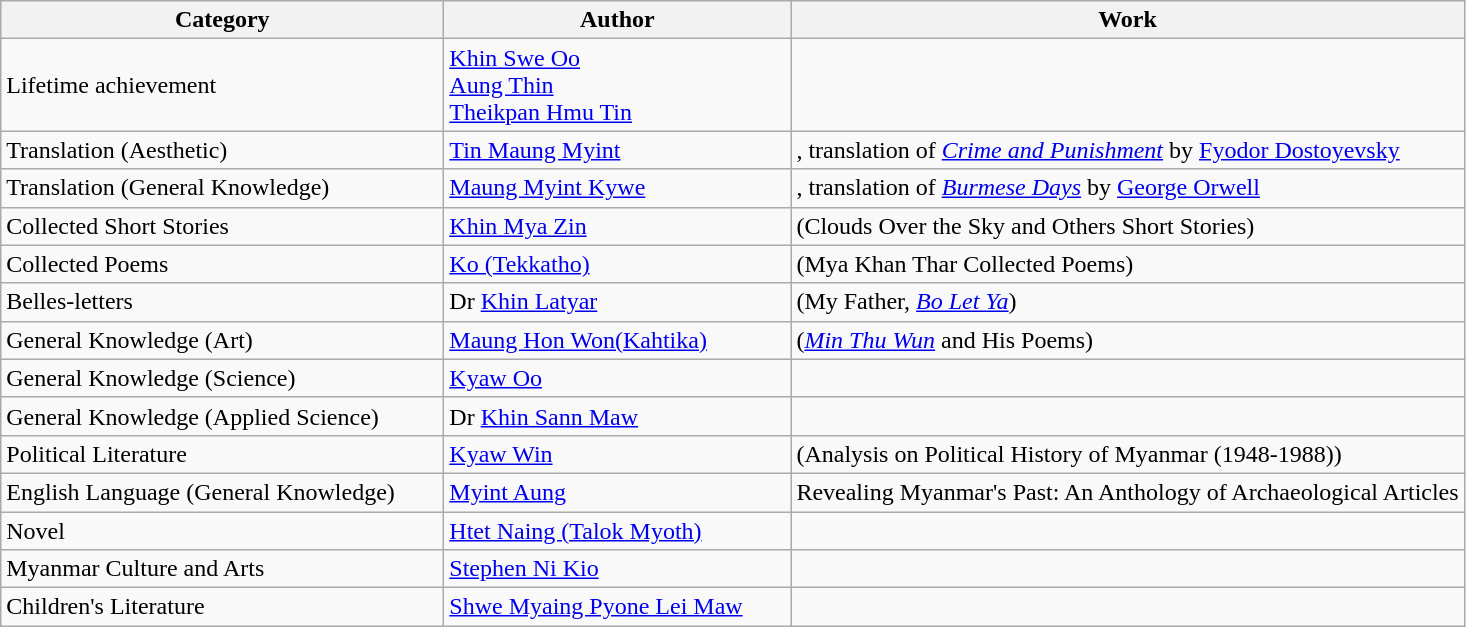<table class=wikitable>
<tr>
<th style="width:18em;">Category</th>
<th style="width:14em;">Author</th>
<th>Work</th>
</tr>
<tr>
<td>Lifetime achievement</td>
<td><a href='#'>Khin Swe Oo</a><br><a href='#'>Aung Thin</a><br><a href='#'>Theikpan Hmu Tin</a></td>
<td></td>
</tr>
<tr>
<td>Translation (Aesthetic)</td>
<td><a href='#'>Tin Maung Myint</a></td>
<td><em></em>, translation of <em><a href='#'>Crime and Punishment</a></em> by <a href='#'>Fyodor Dostoyevsky</a></td>
</tr>
<tr>
<td>Translation (General Knowledge)</td>
<td><a href='#'>Maung Myint Kywe</a></td>
<td><em></em>, translation of <em><a href='#'>Burmese Days</a></em> by <a href='#'>George Orwell</a></td>
</tr>
<tr>
<td>Collected Short Stories</td>
<td><a href='#'>Khin Mya Zin</a></td>
<td><em></em> (Clouds Over the Sky and Others Short Stories)</td>
</tr>
<tr>
<td>Collected Poems</td>
<td><a href='#'>Ko (Tekkatho)</a></td>
<td><em></em> (Mya Khan Thar Collected Poems)</td>
</tr>
<tr>
<td>Belles-letters</td>
<td>Dr <a href='#'>Khin Latyar</a></td>
<td><em></em> (My Father, <em><a href='#'>Bo Let Ya</a></em>)</td>
</tr>
<tr>
<td>General Knowledge (Art)</td>
<td><a href='#'>Maung Hon Won(Kahtika)</a></td>
<td><em></em> (<em><a href='#'>Min Thu Wun</a></em> and His Poems)</td>
</tr>
<tr>
<td>General Knowledge (Science)</td>
<td><a href='#'>Kyaw Oo</a></td>
<td><em></em></td>
</tr>
<tr>
<td>General Knowledge (Applied Science)</td>
<td>Dr <a href='#'>Khin Sann Maw</a></td>
<td><em></em></td>
</tr>
<tr>
<td>Political Literature</td>
<td><a href='#'>Kyaw Win</a></td>
<td><em></em> (Analysis on Political History of Myanmar (1948-1988))</td>
</tr>
<tr>
<td>English Language (General Knowledge)</td>
<td><a href='#'>Myint Aung</a></td>
<td>Revealing Myanmar's Past: An Anthology of Archaeological Articles</td>
</tr>
<tr>
<td>Novel</td>
<td><a href='#'>Htet Naing (Talok Myoth)</a></td>
<td><em></em></td>
</tr>
<tr>
<td>Myanmar Culture and Arts</td>
<td><a href='#'>Stephen Ni Kio</a></td>
<td><em></em></td>
</tr>
<tr>
<td>Children's Literature</td>
<td><a href='#'>Shwe Myaing Pyone Lei Maw</a></td>
<td><em></em></td>
</tr>
</table>
